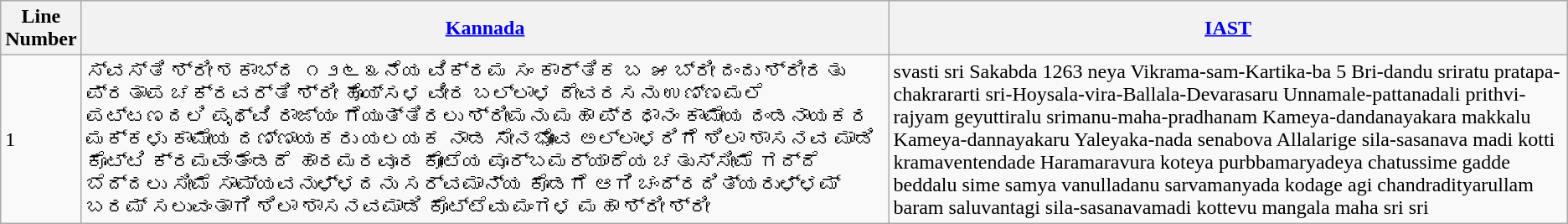<table class="wikitable">
<tr>
<th>Line<br>Number</th>
<th><a href='#'>Kannada</a></th>
<th><a href='#'>IAST</a></th>
</tr>
<tr>
<td>1</td>
<td>ಸ್ವಸ್ತಿ ಶ್ರೀ ಶಕಾಬ್ದ ೧೨೬೩ನೆಯ ವಿಕ್ರಮ ಸಂ ಕಾರ್ತಿಕ ಬ ೫ ಬ್ರೀ ದಂದು ಶ್ರೀರತು ಪ್ರತಾಪ ಚಕ್ರವರ್ತಿ ಶ್ರೀ ಹೊಯ್ಸಳ ವೀರ ಬಲ್ಲಾಳ ದೇವರಸನು ಉಣ್ಣಮಲೆ ಪಟ್ಟಣದಲಿ ಪೃಥ್ವಿ ರಾಜ್ಯಂ ಗೆಯುತ್ತಿರಲು ಶ್ರೀಮನು ಮಹಾ ಪ್ರಧಾನಂ ಕಾಮೇಯ ದಂಡನಾಯಕರ ಮಕ್ಕಳು ಕಾಮೇಯ ದಣ್ಣಾಯಕರು ಯಲಯಕ ನಾಡ ಸೇನಭೋವ ಅಲ್ಲಾಳರಿಗೆ ಶಿಲಾ ಶಾಸನವ ಮಾಡಿ ಕೊಟ್ಟಿ ಕ್ರಮವೆಂತೆಂಡದೆ ಹಾರಮರವೂರ  ಕೋಟೆಯ ಪೂರ್ಬಮರ್ಯಾದೆಯ ಚತುಸ್ಸೀಮೆ ಗದ್ದೆ ಬೆದ್ದಲು ಸೀಮೆ ಸಾಮ್ಯವನುಳ್ಳದನು ಸರ್ವಮಾನ್ಯ ಕೊಡಗೆ ಆಗಿ ಚಂದ್ರದಿತ್ಯರುಳ್ಳಮ್ ಬರಮ್ ಸಲುವಂತಾಗಿ ಶಿಲಾ ಶಾಸನವಮಾಡಿ ಕೊಟ್ಟೆವು ಮಂಗಳ ಮಹಾ ಶ್ರೀ ಶ್ರೀ</td>
<td>svasti sri Sakabda 1263 neya Vikrama-sam-Kartika-ba 5 Bri-dandu sriratu pratapa-chakrararti sri-Hoysala-vira-Ballala-Devarasaru Unnamale-pattanadali prithvi-rajyam geyuttiralu srimanu-maha-pradhanam Kameya-dandanayakara makkalu Kameya-dannayakaru Yaleyaka-nada senabova Allalarige sila-sasanava madi kotti kramaventendade Haramaravura koteya purbbamaryadeya chatussime gadde beddalu sime samya vanulladanu sarvamanyada kodage agi chandradityarullam baram saluvantagi sila-sasanavamadi kottevu mangala maha sri sri</td>
</tr>
</table>
